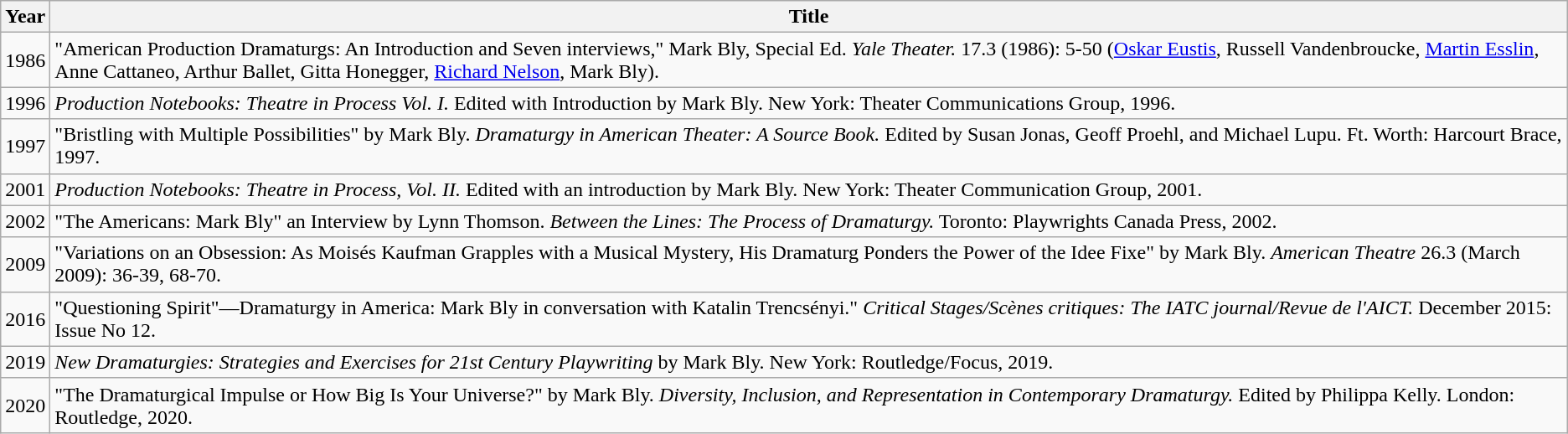<table class="wikitable">
<tr>
<th>Year</th>
<th>Title</th>
</tr>
<tr>
<td>1986</td>
<td>"American Production Dramaturgs: An Introduction and Seven interviews," Mark Bly, Special Ed. <em>Yale Theater.</em> 17.3 (1986): 5-50 (<a href='#'>Oskar Eustis</a>, Russell Vandenbroucke, <a href='#'>Martin Esslin</a>, Anne Cattaneo, Arthur Ballet, Gitta Honegger, <a href='#'>Richard Nelson</a>, Mark Bly).</td>
</tr>
<tr>
<td>1996</td>
<td><em>Production Notebooks: Theatre in Process Vol. I.</em> Edited with Introduction by Mark Bly. New York: Theater Communications Group, 1996.</td>
</tr>
<tr>
<td>1997</td>
<td>"Bristling with Multiple Possibilities" by Mark Bly. <em>Dramaturgy in American Theater: A Source Book.</em> Edited by Susan Jonas, Geoff Proehl, and Michael Lupu. Ft. Worth: Harcourt Brace, 1997.</td>
</tr>
<tr>
<td>2001</td>
<td><em>Production Notebooks: Theatre in Process, Vol. II.</em> Edited with an introduction by Mark Bly. New York: Theater Communication Group, 2001.</td>
</tr>
<tr>
<td>2002</td>
<td>"The Americans: Mark Bly" an Interview by Lynn Thomson. <em>Between the Lines: The Process of Dramaturgy.</em> Toronto: Playwrights Canada Press, 2002.</td>
</tr>
<tr>
<td>2009</td>
<td>"Variations on an Obsession: As Moisés Kaufman Grapples with a Musical Mystery, His Dramaturg Ponders the Power of the Idee Fixe" by Mark Bly. <em>American Theatre</em> 26.3 (March 2009): 36-39, 68-70.</td>
</tr>
<tr>
<td>2016</td>
<td>"Questioning Spirit"—Dramaturgy in America: Mark Bly in conversation with Katalin Trencsényi." <em>Critical Stages/Scènes critiques: The IATC journal/Revue de l'AICT.</em> December 2015: Issue No 12.</td>
</tr>
<tr>
<td>2019</td>
<td><em>New Dramaturgies: Strategies and Exercises for 21st Century Playwriting</em> by Mark Bly. New York: Routledge/Focus, 2019.</td>
</tr>
<tr>
<td>2020</td>
<td>"The Dramaturgical Impulse or How Big Is Your Universe?" by Mark Bly. <em>Diversity, Inclusion, and Representation in Contemporary Dramaturgy.</em> Edited by Philippa Kelly. London: Routledge, 2020.</td>
</tr>
</table>
